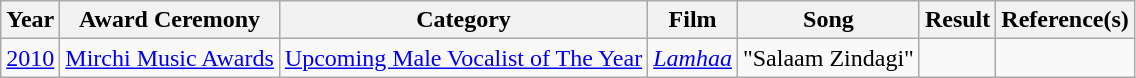<table class="wikitable">
<tr>
<th>Year</th>
<th>Award Ceremony</th>
<th>Category</th>
<th>Film</th>
<th>Song</th>
<th>Result</th>
<th>Reference(s)</th>
</tr>
<tr>
<td><a href='#'>2010</a></td>
<td><a href='#'>Mirchi Music Awards</a></td>
<td><a href='#'>Upcoming Male Vocalist of The Year</a></td>
<td><em><a href='#'>Lamhaa</a></em></td>
<td>"Salaam Zindagi"</td>
<td></td>
<td></td>
</tr>
</table>
